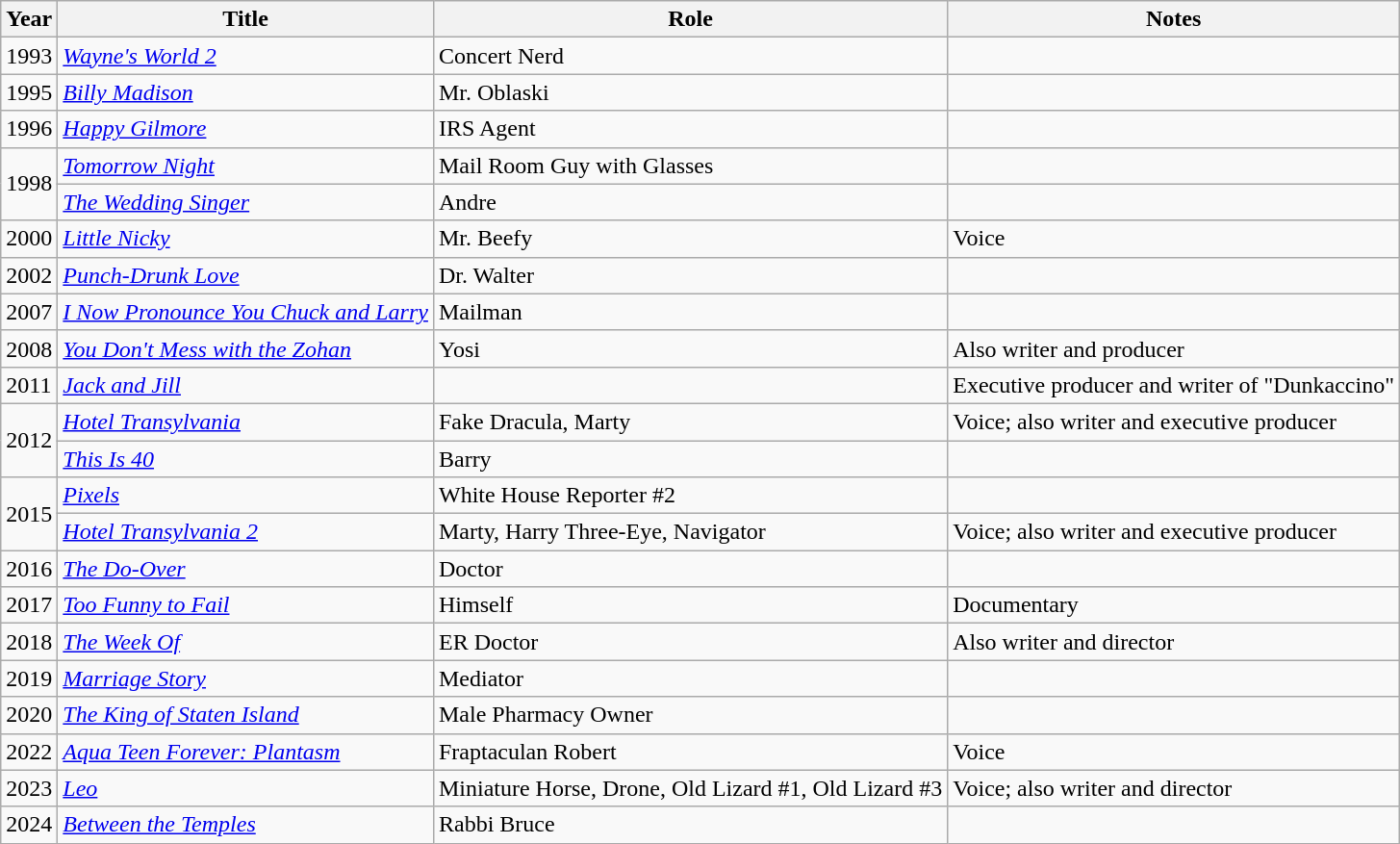<table class="wikitable sortable">
<tr>
<th>Year</th>
<th>Title</th>
<th>Role</th>
<th>Notes</th>
</tr>
<tr>
<td>1993</td>
<td><em><a href='#'>Wayne's World 2</a></em></td>
<td>Concert Nerd</td>
<td></td>
</tr>
<tr>
<td>1995</td>
<td><em><a href='#'>Billy Madison</a></em></td>
<td>Mr. Oblaski</td>
<td></td>
</tr>
<tr>
<td>1996</td>
<td><em><a href='#'>Happy Gilmore</a></em></td>
<td>IRS Agent</td>
<td></td>
</tr>
<tr>
<td rowspan=2>1998</td>
<td><em><a href='#'>Tomorrow Night</a></em></td>
<td>Mail Room Guy with Glasses</td>
<td></td>
</tr>
<tr>
<td><em><a href='#'>The Wedding Singer</a></em></td>
<td>Andre</td>
<td></td>
</tr>
<tr>
<td>2000</td>
<td><em><a href='#'>Little Nicky</a></em></td>
<td>Mr. Beefy</td>
<td>Voice</td>
</tr>
<tr>
<td>2002</td>
<td><em><a href='#'>Punch-Drunk Love</a></em></td>
<td>Dr. Walter</td>
<td></td>
</tr>
<tr>
<td>2007</td>
<td><em><a href='#'>I Now Pronounce You Chuck and Larry</a></em></td>
<td>Mailman</td>
<td></td>
</tr>
<tr>
<td>2008</td>
<td><em><a href='#'>You Don't Mess with the Zohan</a></em></td>
<td>Yosi</td>
<td>Also writer and producer</td>
</tr>
<tr>
<td>2011</td>
<td><em><a href='#'>Jack and Jill</a></em></td>
<td></td>
<td>Executive producer and writer of "Dunkaccino"</td>
</tr>
<tr>
<td rowspan=2>2012</td>
<td><em><a href='#'>Hotel Transylvania</a></em></td>
<td>Fake Dracula, Marty</td>
<td>Voice; also writer and executive producer</td>
</tr>
<tr>
<td><em><a href='#'>This Is 40</a></em></td>
<td>Barry</td>
<td></td>
</tr>
<tr>
<td rowspan=2>2015</td>
<td><em><a href='#'>Pixels</a></em></td>
<td>White House Reporter #2</td>
<td></td>
</tr>
<tr>
<td><em><a href='#'>Hotel Transylvania 2</a></em></td>
<td>Marty, Harry Three-Eye, Navigator</td>
<td>Voice; also writer and executive producer</td>
</tr>
<tr>
<td>2016</td>
<td><em><a href='#'>The Do-Over</a></em></td>
<td>Doctor</td>
<td></td>
</tr>
<tr>
<td>2017</td>
<td><em><a href='#'>Too Funny to Fail</a></em></td>
<td>Himself</td>
<td>Documentary</td>
</tr>
<tr>
<td>2018</td>
<td><em><a href='#'>The Week Of</a></em></td>
<td>ER Doctor</td>
<td>Also writer and director</td>
</tr>
<tr>
<td>2019</td>
<td><em><a href='#'>Marriage Story</a></em></td>
<td>Mediator</td>
<td></td>
</tr>
<tr>
<td>2020</td>
<td><em><a href='#'>The King of Staten Island</a></em></td>
<td>Male Pharmacy Owner</td>
<td></td>
</tr>
<tr>
<td>2022</td>
<td><em><a href='#'>Aqua Teen Forever: Plantasm</a></em></td>
<td>Fraptaculan Robert</td>
<td>Voice</td>
</tr>
<tr>
<td>2023</td>
<td><em><a href='#'>Leo</a></em></td>
<td>Miniature Horse, Drone, Old Lizard #1, Old Lizard #3</td>
<td>Voice; also writer and director</td>
</tr>
<tr>
<td>2024</td>
<td><em><a href='#'>Between the Temples</a></em></td>
<td>Rabbi Bruce</td>
<td></td>
</tr>
</table>
